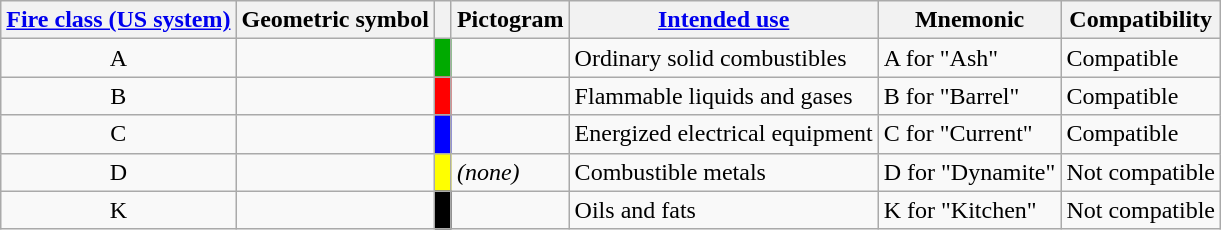<table class="wikitable">
<tr>
<th><a href='#'>Fire class (US system)</a></th>
<th>Geometric symbol</th>
<th> </th>
<th>Pictogram</th>
<th><a href='#'>Intended use</a></th>
<th>Mnemonic</th>
<th>Compatibility</th>
</tr>
<tr>
<td style="text-align: center;">A</td>
<td></td>
<td style="background:#0a0;"></td>
<td></td>
<td>Ordinary solid combustibles</td>
<td>A for "Ash"</td>
<td>Compatible</td>
</tr>
<tr>
<td style="text-align: center;">B</td>
<td></td>
<td style="background:#f00;"></td>
<td></td>
<td>Flammable liquids and gases</td>
<td>B for "Barrel"</td>
<td>Compatible</td>
</tr>
<tr>
<td style="text-align: center;">C</td>
<td></td>
<td style="background:#00f;"></td>
<td></td>
<td>Energized electrical equipment</td>
<td>C for "Current"</td>
<td>Compatible</td>
</tr>
<tr>
<td style="text-align: center;">D</td>
<td></td>
<td style="background:#ff0;"></td>
<td><em>(none)</em></td>
<td>Combustible metals</td>
<td>D for "Dynamite"</td>
<td>Not compatible</td>
</tr>
<tr>
<td style="text-align: center;">K</td>
<td></td>
<td style="background:#000;"></td>
<td></td>
<td>Oils and fats</td>
<td>K for "Kitchen"</td>
<td>Not compatible</td>
</tr>
</table>
